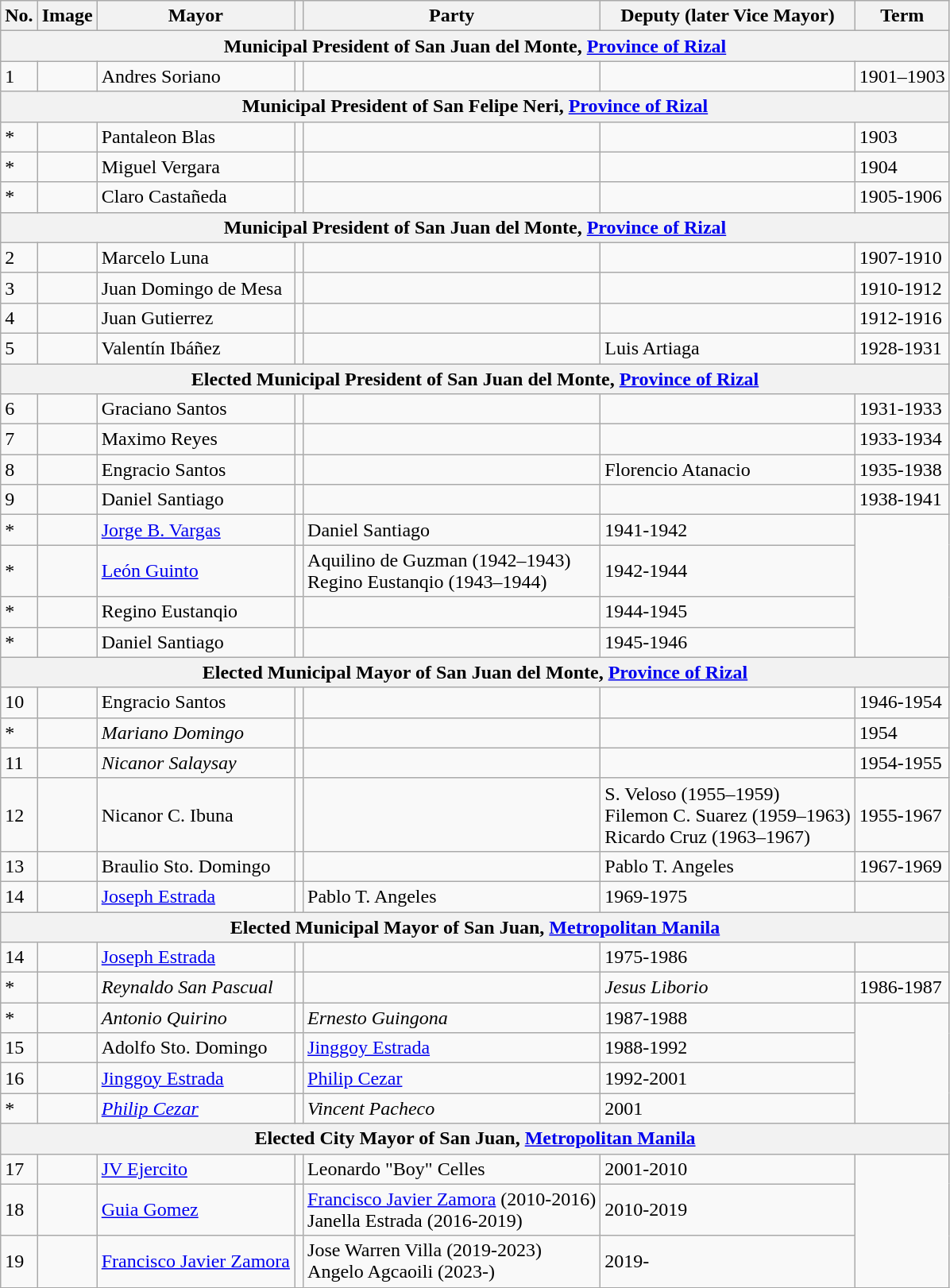<table class="wikitable">
<tr>
<th>No.</th>
<th>Image</th>
<th>Mayor</th>
<th></th>
<th>Party</th>
<th>Deputy (later Vice Mayor)</th>
<th>Term</th>
</tr>
<tr>
<th colspan="7" align="center">Municipal President of San Juan del Monte, <a href='#'>Province of Rizal</a></th>
</tr>
<tr>
<td>1</td>
<td></td>
<td>Andres Soriano</td>
<td></td>
<td></td>
<td></td>
<td>1901–1903</td>
</tr>
<tr>
<th colspan="7">Municipal President of San Felipe Neri, <a href='#'>Province of Rizal</a></th>
</tr>
<tr>
<td>*</td>
<td></td>
<td>Pantaleon Blas</td>
<td></td>
<td></td>
<td></td>
<td>1903</td>
</tr>
<tr>
<td>*</td>
<td></td>
<td>Miguel Vergara</td>
<td></td>
<td></td>
<td></td>
<td>1904</td>
</tr>
<tr>
<td>*</td>
<td></td>
<td>Claro Castañeda</td>
<td></td>
<td></td>
<td></td>
<td>1905-1906</td>
</tr>
<tr>
<th colspan="7">Municipal President of San Juan del Monte, <a href='#'>Province of Rizal</a></th>
</tr>
<tr>
<td>2</td>
<td></td>
<td>Marcelo Luna</td>
<td></td>
<td></td>
<td></td>
<td>1907-1910</td>
</tr>
<tr>
<td>3</td>
<td></td>
<td>Juan Domingo de Mesa</td>
<td></td>
<td></td>
<td></td>
<td>1910-1912</td>
</tr>
<tr>
<td>4</td>
<td></td>
<td>Juan Gutierrez</td>
<td></td>
<td></td>
<td></td>
<td>1912-1916</td>
</tr>
<tr>
<td>5</td>
<td></td>
<td>Valentín Ibáñez</td>
<td></td>
<td></td>
<td>Luis Artiaga</td>
<td>1928-1931</td>
</tr>
<tr>
<th colspan="7">Elected Municipal President of San Juan del Monte, <a href='#'>Province of Rizal</a></th>
</tr>
<tr>
<td>6</td>
<td></td>
<td>Graciano Santos</td>
<td></td>
<td></td>
<td></td>
<td>1931-1933</td>
</tr>
<tr>
<td>7</td>
<td></td>
<td>Maximo Reyes</td>
<td></td>
<td></td>
<td></td>
<td>1933-1934</td>
</tr>
<tr>
<td>8</td>
<td></td>
<td>Engracio Santos</td>
<td></td>
<td></td>
<td>Florencio Atanacio</td>
<td>1935-1938</td>
</tr>
<tr>
<td>9</td>
<td></td>
<td>Daniel Santiago</td>
<td></td>
<td></td>
<td></td>
<td>1938-1941</td>
</tr>
<tr>
<td>*</td>
<td></td>
<td><a href='#'>Jorge B. Vargas</a></td>
<td></td>
<td>Daniel Santiago</td>
<td>1941-1942</td>
</tr>
<tr>
<td>*</td>
<td></td>
<td><a href='#'>León Guinto</a></td>
<td></td>
<td>Aquilino de Guzman (1942–1943)<br>Regino Eustanqio (1943–1944)</td>
<td>1942-1944</td>
</tr>
<tr>
<td>*</td>
<td></td>
<td>Regino Eustanqio</td>
<td></td>
<td></td>
<td>1944-1945</td>
</tr>
<tr>
<td>*</td>
<td></td>
<td>Daniel Santiago</td>
<td></td>
<td></td>
<td>1945-1946</td>
</tr>
<tr>
<th colspan="7" align="center">Elected Municipal Mayor of San Juan del Monte, <a href='#'>Province of Rizal</a></th>
</tr>
<tr>
<td>10</td>
<td></td>
<td>Engracio Santos</td>
<td></td>
<td></td>
<td></td>
<td>1946-1954</td>
</tr>
<tr>
<td>*</td>
<td></td>
<td><em>Mariano Domingo</em></td>
<td></td>
<td></td>
<td></td>
<td>1954</td>
</tr>
<tr>
<td>11</td>
<td></td>
<td><em>Nicanor Salaysay</em></td>
<td></td>
<td></td>
<td></td>
<td>1954-1955</td>
</tr>
<tr>
<td>12</td>
<td></td>
<td>Nicanor C. Ibuna</td>
<td></td>
<td></td>
<td>S. Veloso (1955–1959)<br>Filemon C. Suarez (1959–1963)<br>Ricardo Cruz (1963–1967)</td>
<td>1955-1967</td>
</tr>
<tr>
<td>13</td>
<td></td>
<td>Braulio Sto. Domingo</td>
<td></td>
<td></td>
<td>Pablo T. Angeles</td>
<td>1967-1969</td>
</tr>
<tr>
<td>14</td>
<td></td>
<td><a href='#'>Joseph Estrada</a></td>
<td></td>
<td>Pablo T. Angeles</td>
<td>1969-1975</td>
</tr>
<tr>
<th colspan="8">Elected Municipal Mayor of San Juan, <a href='#'>Metropolitan Manila</a></th>
</tr>
<tr>
<td>14</td>
<td></td>
<td><a href='#'>Joseph Estrada</a></td>
<td></td>
<td></td>
<td>1975-1986</td>
</tr>
<tr>
<td>*</td>
<td></td>
<td><em>Reynaldo San Pascual</em></td>
<td></td>
<td></td>
<td><em>Jesus Liborio</em></td>
<td>1986-1987</td>
</tr>
<tr>
<td>*</td>
<td></td>
<td><em>Antonio Quirino</em></td>
<td></td>
<td><em>Ernesto Guingona</em></td>
<td>1987-1988</td>
</tr>
<tr>
<td>15</td>
<td></td>
<td>Adolfo Sto. Domingo</td>
<td></td>
<td><a href='#'>Jinggoy Estrada</a></td>
<td>1988-1992</td>
</tr>
<tr>
<td>16</td>
<td></td>
<td><a href='#'>Jinggoy Estrada</a></td>
<td></td>
<td><a href='#'>Philip Cezar</a></td>
<td>1992-2001</td>
</tr>
<tr>
<td>*</td>
<td></td>
<td><em><a href='#'>Philip Cezar</a></em></td>
<td></td>
<td><em>Vincent Pacheco</em></td>
<td>2001</td>
</tr>
<tr>
<th colspan="7" align="center">Elected City Mayor of San Juan, <a href='#'>Metropolitan Manila</a></th>
</tr>
<tr>
<td>17</td>
<td></td>
<td><a href='#'>JV Ejercito</a></td>
<td></td>
<td>Leonardo "Boy" Celles</td>
<td>2001-2010</td>
</tr>
<tr>
<td>18</td>
<td></td>
<td><a href='#'>Guia Gomez</a></td>
<td></td>
<td><a href='#'>Francisco Javier Zamora</a> (2010-2016)<br>Janella Estrada (2016-2019)</td>
<td>2010-2019</td>
</tr>
<tr>
<td>19</td>
<td></td>
<td><a href='#'>Francisco Javier Zamora</a></td>
<td></td>
<td>Jose Warren Villa (2019-2023)<br>Angelo Agcaoili (2023-)</td>
<td>2019-</td>
</tr>
</table>
